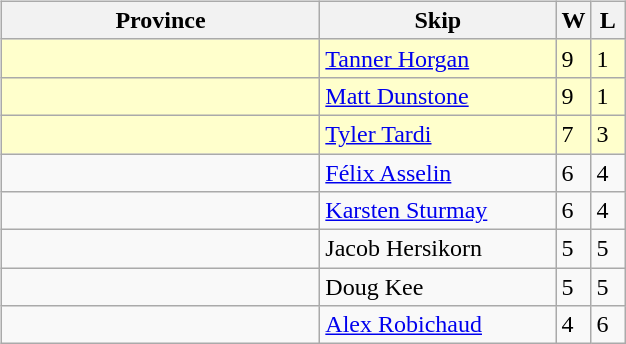<table>
<tr>
<td style="width:10%; vertical-align:top;"><br><table class="wikitable">
<tr>
<th width=205>Province</th>
<th width=150>Skip</th>
<th width=15>W</th>
<th width=15>L</th>
</tr>
<tr bgcolor=#ffffcc>
<td></td>
<td><a href='#'>Tanner Horgan</a></td>
<td>9</td>
<td>1</td>
</tr>
<tr bgcolor=#ffffcc>
<td></td>
<td><a href='#'>Matt Dunstone</a></td>
<td>9</td>
<td>1</td>
</tr>
<tr bgcolor=#ffffcc>
<td></td>
<td><a href='#'>Tyler Tardi</a></td>
<td>7</td>
<td>3</td>
</tr>
<tr>
<td></td>
<td><a href='#'>Félix Asselin</a></td>
<td>6</td>
<td>4</td>
</tr>
<tr>
<td></td>
<td><a href='#'>Karsten Sturmay</a></td>
<td>6</td>
<td>4</td>
</tr>
<tr>
<td></td>
<td>Jacob Hersikorn</td>
<td>5</td>
<td>5</td>
</tr>
<tr>
<td></td>
<td>Doug Kee</td>
<td>5</td>
<td>5</td>
</tr>
<tr>
<td></td>
<td><a href='#'>Alex Robichaud</a></td>
<td>4</td>
<td>6</td>
</tr>
</table>
</td>
</tr>
<tr>
</tr>
</table>
